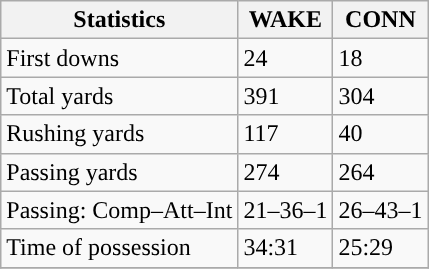<table class="wikitable" style="float: left;">
<tr>
<th>Statistics</th>
<th>WAKE</th>
<th>CONN</th>
</tr>
<tr>
<td>First downs</td>
<td>24</td>
<td>18</td>
</tr>
<tr>
<td>Total yards</td>
<td>391</td>
<td>304</td>
</tr>
<tr>
<td>Rushing yards</td>
<td>117</td>
<td>40</td>
</tr>
<tr>
<td>Passing yards</td>
<td>274</td>
<td>264</td>
</tr>
<tr>
<td>Passing: Comp–Att–Int</td>
<td>21–36–1</td>
<td>26–43–1</td>
</tr>
<tr>
<td>Time of possession</td>
<td>34:31</td>
<td>25:29</td>
</tr>
<tr>
</tr>
</table>
